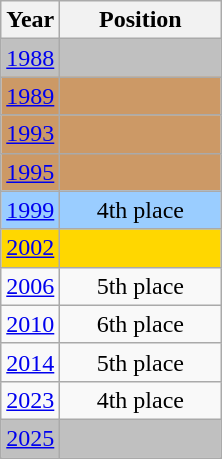<table class="wikitable" style="text-align: center;">
<tr>
<th>Year</th>
<th width="100">Position</th>
</tr>
<tr bgcolor=silver>
<td> <a href='#'>1988</a></td>
<td></td>
</tr>
<tr bgcolor=cc9966>
<td> <a href='#'>1989</a></td>
<td></td>
</tr>
<tr bgcolor=cc9966>
<td> <a href='#'>1993</a></td>
<td></td>
</tr>
<tr bgcolor=cc9966>
<td> <a href='#'>1995</a></td>
<td></td>
</tr>
<tr style="background:#9ACDFF;">
<td> <a href='#'>1999</a></td>
<td>4th place</td>
</tr>
<tr bgcolor=gold>
<td> <a href='#'>2002</a></td>
<td></td>
</tr>
<tr>
<td> <a href='#'>2006</a></td>
<td>5th place</td>
</tr>
<tr>
<td> <a href='#'>2010</a></td>
<td>6th place</td>
</tr>
<tr>
<td> <a href='#'>2014</a></td>
<td>5th place</td>
</tr>
<tr>
<td> <a href='#'>2023</a></td>
<td>4th place</td>
</tr>
<tr bgcolor=silver>
<td> <a href='#'>2025</a></td>
<td></td>
</tr>
</table>
